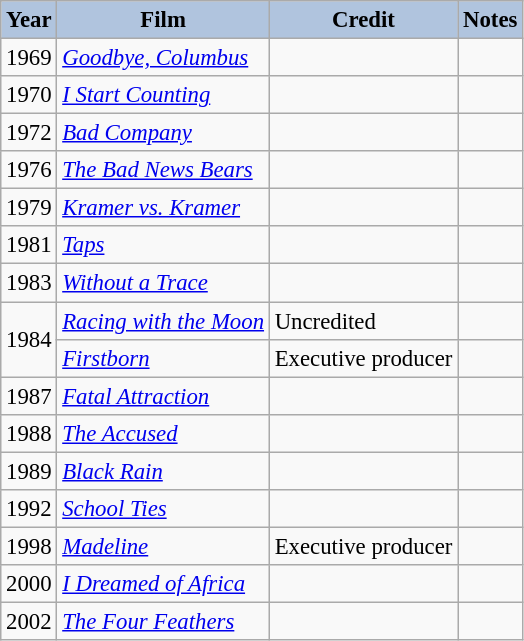<table class="wikitable" style="font-size:95%;">
<tr>
<th style="background:#B0C4DE;">Year</th>
<th style="background:#B0C4DE;">Film</th>
<th style="background:#B0C4DE;">Credit</th>
<th style="background:#B0C4DE;">Notes</th>
</tr>
<tr>
<td>1969</td>
<td><em><a href='#'>Goodbye, Columbus</a></em></td>
<td></td>
<td></td>
</tr>
<tr>
<td>1970</td>
<td><em><a href='#'>I Start Counting</a></em></td>
<td></td>
<td></td>
</tr>
<tr>
<td>1972</td>
<td><em><a href='#'>Bad Company</a></em></td>
<td></td>
<td></td>
</tr>
<tr>
<td>1976</td>
<td><em><a href='#'>The Bad News Bears</a></em></td>
<td></td>
<td></td>
</tr>
<tr>
<td>1979</td>
<td><em><a href='#'>Kramer vs. Kramer</a></em></td>
<td></td>
<td></td>
</tr>
<tr>
<td>1981</td>
<td><em><a href='#'>Taps</a></em></td>
<td></td>
<td></td>
</tr>
<tr>
<td>1983</td>
<td><em><a href='#'>Without a Trace</a></em></td>
<td></td>
<td></td>
</tr>
<tr>
<td rowspan=2>1984</td>
<td><em><a href='#'>Racing with the Moon</a></em></td>
<td>Uncredited</td>
<td></td>
</tr>
<tr>
<td><em><a href='#'>Firstborn</a></em></td>
<td>Executive producer</td>
<td></td>
</tr>
<tr>
<td>1987</td>
<td><em><a href='#'>Fatal Attraction</a></em></td>
<td></td>
<td></td>
</tr>
<tr>
<td>1988</td>
<td><em><a href='#'>The Accused</a></em></td>
<td></td>
<td></td>
</tr>
<tr>
<td>1989</td>
<td><em><a href='#'>Black Rain</a></em></td>
<td></td>
<td></td>
</tr>
<tr>
<td>1992</td>
<td><em><a href='#'>School Ties</a></em></td>
<td></td>
<td></td>
</tr>
<tr>
<td>1998</td>
<td><em><a href='#'>Madeline</a></em></td>
<td>Executive producer</td>
<td></td>
</tr>
<tr>
<td>2000</td>
<td><em><a href='#'>I Dreamed of Africa</a></em></td>
<td></td>
<td></td>
</tr>
<tr>
<td>2002</td>
<td><em><a href='#'>The Four Feathers</a></em></td>
<td></td>
<td></td>
</tr>
</table>
